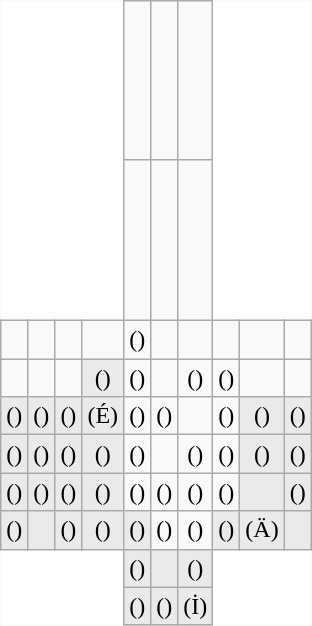<table class="wikitable" style="border:none;">
<tr>
<td align="center" style="background-color:#FFFFFF;border:none;height:100px;" colspan=4></td>
<td></td>
<td></td>
<td></td>
<td align="center" style="background-color:#FFFFFF;border:none;" colspan=3></td>
</tr>
<tr>
<td align="center" style="background-color:#FFFFFF;border:none;height:100px;" colspan=4></td>
<td></td>
<td></td>
<td></td>
<td align="center" style="background-color:#FFFFFF;border:none;" colspan=3></td>
</tr>
<tr>
<td></td>
<td></td>
<td></td>
<td></td>
<td align="center">()</td>
<td></td>
<td></td>
<td></td>
<td></td>
<td></td>
</tr>
<tr>
<td></td>
<td></td>
<td></td>
<td align="center" style="background-color:#EAEAEA;">()</td>
<td align="center">()</td>
<td></td>
<td align="center">()</td>
<td align="center">()</td>
<td></td>
<td></td>
</tr>
<tr>
<td align="center" style="background-color:#EAEAEA;">()</td>
<td align="center" style="background-color:#EAEAEA;">()</td>
<td align="center" style="background-color:#EAEAEA;">()</td>
<td align="center" style="background-color:#EAEAEA;">(É)</td>
<td align="center">()</td>
<td align="center">()</td>
<td align="center"></td>
<td align="center">()</td>
<td align="center" style="background-color:#EAEAEA;">()</td>
<td align="center" style="background-color:#EAEAEA;">()</td>
</tr>
<tr>
<td align="center" style="background-color:#EAEAEA;">()</td>
<td align="center" style="background-color:#EAEAEA;">()</td>
<td align="center" style="background-color:#EAEAEA;">()</td>
<td align="center" style="background-color:#EAEAEA;">()</td>
<td align="center">()</td>
<td align="center"></td>
<td align="center">()</td>
<td align="center">()</td>
<td align="center" style="background-color:#EAEAEA;">()</td>
<td align="center" style="background-color:#EAEAEA;">()</td>
</tr>
<tr>
<td align="center" style="background-color:#EAEAEA;">()</td>
<td align="center" style="background-color:#EAEAEA;">()</td>
<td align="center" style="background-color:#EAEAEA;">()</td>
<td align="center" style="background-color:#EAEAEA;">()</td>
<td align="center">()</td>
<td align="center">()</td>
<td align="center">()</td>
<td align="center">()</td>
<td align="center" style="background-color:#EAEAEA;"></td>
<td align="center" style="background-color:#EAEAEA;">()</td>
</tr>
<tr>
<td align="center" style="background-color:#EAEAEA;">()</td>
<td align="center" style="background-color:#EAEAEA;"></td>
<td align="center" style="background-color:#EAEAEA;">()</td>
<td align="center" style="background-color:#EAEAEA;">()</td>
<td align="center" style="background-color:#EAEAEA;">()</td>
<td align="center">()</td>
<td align="center">()</td>
<td align="center" style="background-color:#EAEAEA;">()</td>
<td align="center" style="background-color:#EAEAEA;">(Ä)</td>
<td align="center" style="background-color:#EAEAEA;"></td>
</tr>
<tr>
<td align="center" style="background-color:#FFFFFF;border:none;" colspan=4></td>
<td align="center" style="background-color:#EAEAEA;">()</td>
<td align="center" style="background-color:#EAEAEA;"></td>
<td align="center" style="background-color:#EAEAEA;">()</td>
<td align="center" style="background-color:#FFFFFF;border:none;" colspan=3></td>
</tr>
<tr>
<td align="center" style="background-color:#FFFFFF;border:none;" colspan=4></td>
<td align="center" style="background-color:#EAEAEA;">()</td>
<td align="center" style="background-color:#EAEAEA;">()</td>
<td align="center" style="background-color:#EAEAEA;">(İ)</td>
<td align="center" style="background-color:#FFFFFF;border:none;" colspan=3></td>
</tr>
</table>
